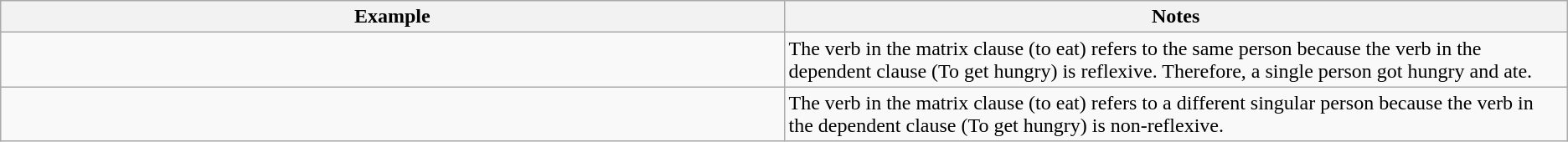<table class="wikitable">
<tr>
<th width="50%">Example</th>
<th>Notes</th>
</tr>
<tr>
<td></td>
<td>The verb in the matrix clause (to eat) refers to the same person because the verb in the dependent clause (To get hungry) is reflexive. Therefore, a single person got hungry and ate.</td>
</tr>
<tr>
<td></td>
<td>The verb in the matrix clause (to eat) refers to a different singular person because the verb in the dependent clause (To get hungry) is non-reflexive.</td>
</tr>
</table>
